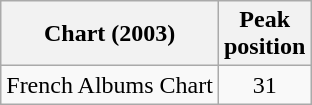<table class="wikitable">
<tr>
<th align="left">Chart (2003)</th>
<th align="left">Peak<br>position</th>
</tr>
<tr>
<td align="left">French Albums Chart</td>
<td style="text-align:center;">31</td>
</tr>
</table>
